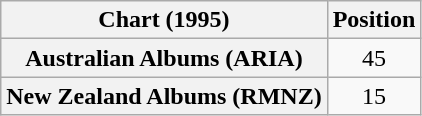<table class="wikitable sortable plainrowheaders" style="text-align:center">
<tr>
<th scope="col">Chart (1995)</th>
<th scope="col">Position</th>
</tr>
<tr>
<th scope="row">Australian Albums (ARIA)</th>
<td>45</td>
</tr>
<tr>
<th scope="row">New Zealand Albums (RMNZ)</th>
<td>15</td>
</tr>
</table>
